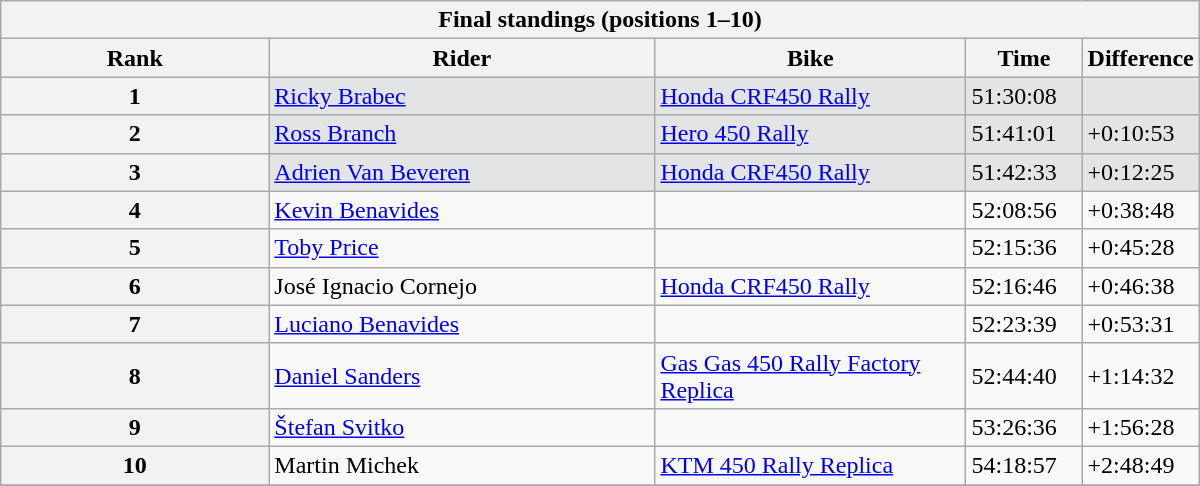<table class="wikitable" style="width:50em;margin-bottom:0;">
<tr>
<th colspan=5>Final standings (positions 1–10)</th>
</tr>
<tr>
<th>Rank</th>
<th style="width:250px;">Rider</th>
<th style="width:200px;">Bike</th>
<th style="width:70px;">Time</th>
<th style="width:70px;">Difference</th>
</tr>
<tr style="background:#e3e4e5;">
<th>1</th>
<td> <a href='#'>Ricky Brabec</a></td>
<td><a href='#'>Honda CRF450 Rally</a></td>
<td>51:30:08</td>
<td></td>
</tr>
<tr style="background:#e3e4e5;">
<th>2</th>
<td> <a href='#'>Ross Branch</a></td>
<td><a href='#'>Hero 450 Rally</a></td>
<td>51:41:01</td>
<td>+0:10:53</td>
</tr>
<tr style="background:#e3e4e5;">
<th>3</th>
<td> <a href='#'>Adrien Van Beveren</a></td>
<td><a href='#'>Honda CRF450 Rally</a></td>
<td>51:42:33</td>
<td>+0:12:25</td>
</tr>
<tr>
<th>4</th>
<td> <a href='#'>Kevin Benavides</a></td>
<td></td>
<td>52:08:56</td>
<td>+0:38:48</td>
</tr>
<tr>
<th>5</th>
<td> <a href='#'>Toby Price</a></td>
<td></td>
<td>52:15:36</td>
<td>+0:45:28</td>
</tr>
<tr>
<th>6</th>
<td> José Ignacio Cornejo</td>
<td><a href='#'>Honda CRF450 Rally</a></td>
<td>52:16:46</td>
<td>+0:46:38</td>
</tr>
<tr>
<th>7</th>
<td> <a href='#'>Luciano Benavides</a></td>
<td></td>
<td>52:23:39</td>
<td>+0:53:31</td>
</tr>
<tr>
<th>8</th>
<td> <a href='#'>Daniel Sanders</a></td>
<td><a href='#'>Gas Gas 450 Rally Factory Replica</a></td>
<td>52:44:40</td>
<td>+1:14:32</td>
</tr>
<tr>
<th>9</th>
<td> <a href='#'>Štefan Svitko</a></td>
<td></td>
<td>53:26:36</td>
<td>+1:56:28</td>
</tr>
<tr>
<th>10</th>
<td> Martin Michek</td>
<td><a href='#'>KTM 450 Rally Replica</a></td>
<td>54:18:57</td>
<td>+2:48:49</td>
</tr>
<tr>
</tr>
</table>
